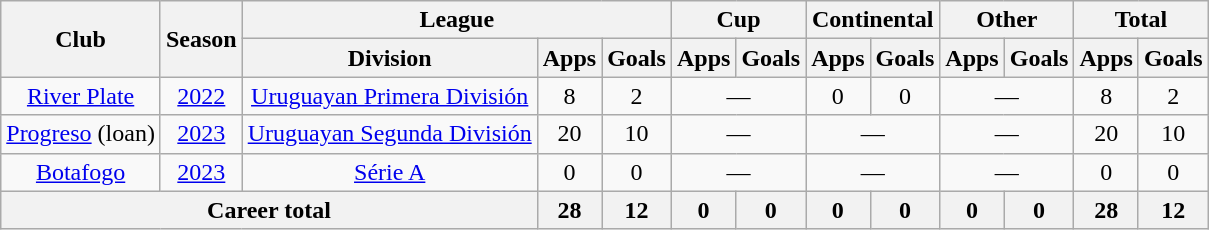<table class="wikitable" Style="text-align: center">
<tr>
<th rowspan="2">Club</th>
<th rowspan="2">Season</th>
<th colspan="3">League</th>
<th colspan="2">Cup</th>
<th colspan="2">Continental</th>
<th colspan="2">Other</th>
<th colspan="2">Total</th>
</tr>
<tr>
<th>Division</th>
<th>Apps</th>
<th>Goals</th>
<th>Apps</th>
<th>Goals</th>
<th>Apps</th>
<th>Goals</th>
<th>Apps</th>
<th>Goals</th>
<th>Apps</th>
<th>Goals</th>
</tr>
<tr>
<td rowspan="1"><a href='#'>River Plate</a></td>
<td><a href='#'>2022</a></td>
<td><a href='#'>Uruguayan Primera División</a></td>
<td>8</td>
<td>2</td>
<td colspan="2">—</td>
<td>0</td>
<td>0</td>
<td colspan="2">—</td>
<td>8</td>
<td>2</td>
</tr>
<tr>
<td rowspan="1"><a href='#'>Progreso</a> (loan)</td>
<td><a href='#'>2023</a></td>
<td><a href='#'>Uruguayan Segunda División</a></td>
<td>20</td>
<td>10</td>
<td colspan="2">—</td>
<td colspan="2">—</td>
<td colspan="2">—</td>
<td>20</td>
<td>10</td>
</tr>
<tr>
<td rowspan="1"><a href='#'>Botafogo</a></td>
<td><a href='#'>2023</a></td>
<td rowspan="1"><a href='#'>Série A</a></td>
<td>0</td>
<td>0</td>
<td colspan="2">—</td>
<td colspan="2">—</td>
<td colspan="2">—</td>
<td>0</td>
<td>0</td>
</tr>
<tr>
<th colspan="3">Career total</th>
<th>28</th>
<th>12</th>
<th>0</th>
<th>0</th>
<th>0</th>
<th>0</th>
<th>0</th>
<th>0</th>
<th>28</th>
<th>12</th>
</tr>
</table>
